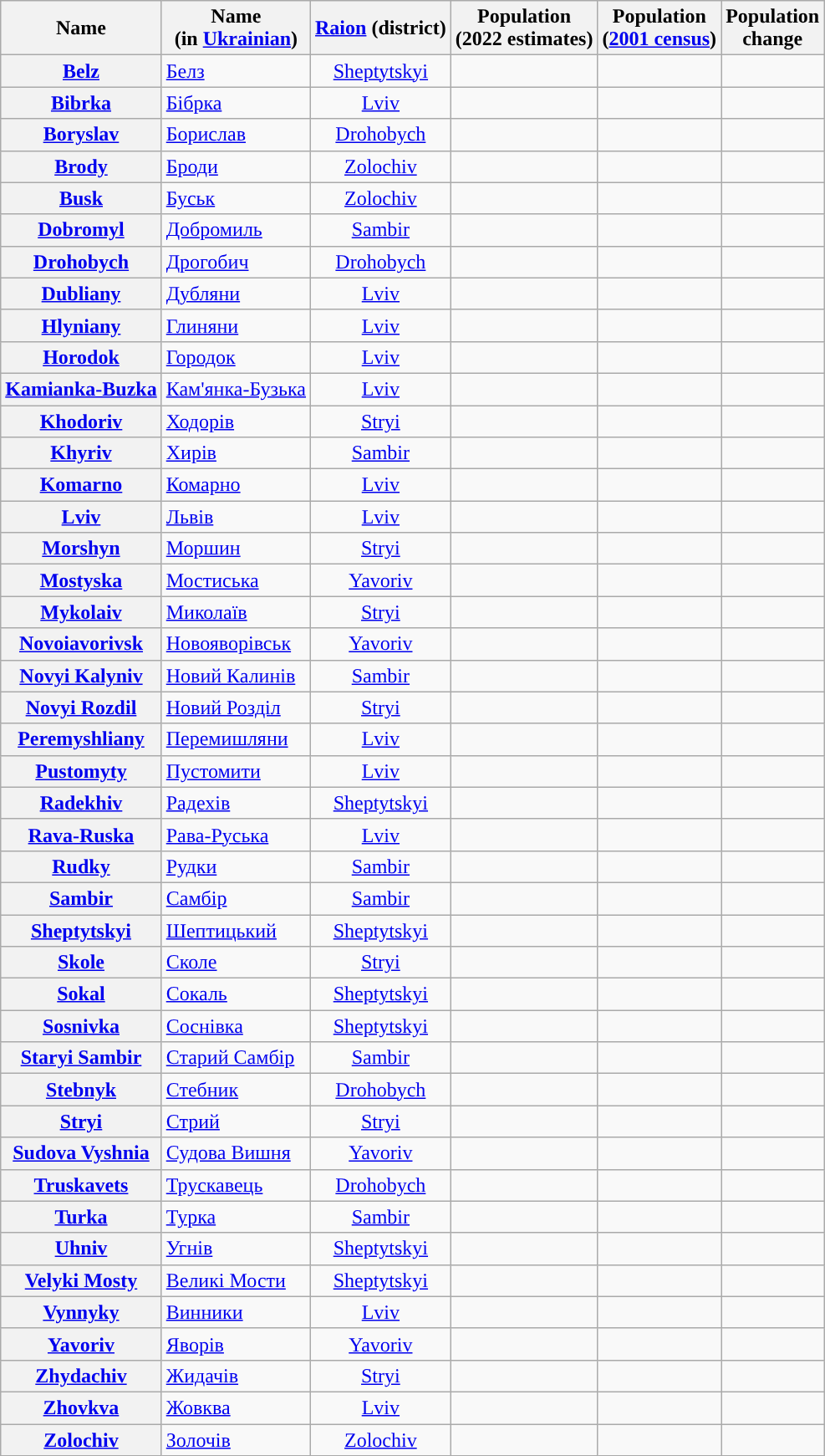<table class="wikitable sortable sticky-header" id="Table of cities" caption="Tabulated list of cities in ">
<tr>
<th scope="col">Name</th>
<th scope="col">Name<br>(in <a href='#'>Ukrainian</a>)</th>
<th scope="col"><a href='#'>Raion</a> (district)</th>
<th scope="col">Population<br>(2022 estimates)</th>
<th scope="col">Population<br>(<a href='#'>2001 census</a>)</th>
<th scope="col">Population<br>change</th>
</tr>
<tr>
<th scope="row" align="left"><a href='#'>Belz</a></th>
<td><a href='#'>Белз</a></td>
<td align=center><a href='#'>Sheptytskyi</a></td>
<td align=right></td>
<td align=right></td>
<td align=right></td>
</tr>
<tr>
<th scope="row" align="left"><a href='#'>Bibrka</a></th>
<td><a href='#'>Бібрка</a></td>
<td align=center><a href='#'>Lviv</a></td>
<td align=right></td>
<td align=right></td>
<td align=right></td>
</tr>
<tr>
<th scope="row" align="left"><a href='#'>Boryslav</a></th>
<td><a href='#'>Борислав</a></td>
<td align=center><a href='#'>Drohobych</a></td>
<td align=right></td>
<td align=right></td>
<td align=right></td>
</tr>
<tr>
<th scope="row" align="left"><a href='#'>Brody</a></th>
<td><a href='#'>Броди</a></td>
<td align=center><a href='#'>Zolochiv</a></td>
<td align=right></td>
<td align=right></td>
<td align=right></td>
</tr>
<tr>
<th scope="row" align="left"><a href='#'>Busk</a></th>
<td><a href='#'>Буськ</a></td>
<td align=center><a href='#'>Zolochiv</a></td>
<td align=right></td>
<td align=right></td>
<td align=right></td>
</tr>
<tr>
<th scope="row" align="left"><a href='#'>Dobromyl</a></th>
<td><a href='#'>Добромиль</a></td>
<td align=center><a href='#'>Sambir</a></td>
<td align=right></td>
<td align=right></td>
<td align=right></td>
</tr>
<tr>
<th scope="row" align="left"><a href='#'>Drohobych</a></th>
<td><a href='#'>Дрогобич</a></td>
<td align=center><a href='#'>Drohobych</a></td>
<td align=right></td>
<td align=right></td>
<td align=right></td>
</tr>
<tr>
<th scope="row" align="left"><a href='#'>Dubliany</a></th>
<td><a href='#'>Дубляни</a></td>
<td align=center><a href='#'>Lviv</a></td>
<td align=right></td>
<td align=right></td>
<td align=right></td>
</tr>
<tr>
<th scope="row" align="left"><a href='#'>Hlyniany</a></th>
<td><a href='#'>Глиняни</a></td>
<td align=center><a href='#'>Lviv</a></td>
<td align=right></td>
<td align=right></td>
<td align=right></td>
</tr>
<tr>
<th scope="row" align="left"><a href='#'>Horodok</a></th>
<td><a href='#'>Городок</a></td>
<td align=center><a href='#'>Lviv</a></td>
<td align=right></td>
<td align=right></td>
<td align=right></td>
</tr>
<tr>
<th scope="row" align="left"><a href='#'>Kamianka-Buzka</a></th>
<td><a href='#'>Кам'янка-Бузька</a></td>
<td align=center><a href='#'>Lviv</a></td>
<td align=right></td>
<td align=right></td>
<td align=right></td>
</tr>
<tr>
<th scope="row" align="left"><a href='#'>Khodoriv</a></th>
<td><a href='#'>Ходорів</a></td>
<td align=center><a href='#'>Stryi</a></td>
<td align=right></td>
<td align=right></td>
<td align=right></td>
</tr>
<tr>
<th scope="row" align="left"><a href='#'>Khyriv</a></th>
<td><a href='#'>Хирів</a></td>
<td align=center><a href='#'>Sambir</a></td>
<td align=right></td>
<td align=right></td>
<td align=right></td>
</tr>
<tr>
<th scope="row" align="left"><a href='#'>Komarno</a></th>
<td><a href='#'>Комарно</a></td>
<td align=center><a href='#'>Lviv</a></td>
<td align=right></td>
<td align=right></td>
<td align=right></td>
</tr>
<tr>
<th scope="row" align="left"><a href='#'>Lviv</a></th>
<td><a href='#'>Львів</a></td>
<td align=center><a href='#'>Lviv</a></td>
<td align=right></td>
<td align=right></td>
<td align=right></td>
</tr>
<tr>
<th scope="row" align="left"><a href='#'>Morshyn</a></th>
<td><a href='#'>Моршин</a></td>
<td align=center><a href='#'>Stryi</a></td>
<td align=right></td>
<td align=right></td>
<td align=right></td>
</tr>
<tr>
<th scope="row" align="left"><a href='#'>Mostyska</a></th>
<td><a href='#'>Мостиська</a></td>
<td align=center><a href='#'>Yavoriv</a></td>
<td align=right></td>
<td align=right></td>
<td align=right></td>
</tr>
<tr>
<th scope="row" align="left"><a href='#'>Mykolaiv</a></th>
<td><a href='#'>Миколаїв</a></td>
<td align=center><a href='#'>Stryi</a></td>
<td align=right></td>
<td align=right></td>
<td align=right></td>
</tr>
<tr>
<th scope="row" align="left"><a href='#'>Novoiavorivsk</a></th>
<td><a href='#'>Новояворівськ</a></td>
<td align=center><a href='#'>Yavoriv</a></td>
<td align=right></td>
<td align=right></td>
<td align=right></td>
</tr>
<tr>
<th scope="row" align="left"><a href='#'>Novyi Kalyniv</a></th>
<td><a href='#'>Новий Калинів</a></td>
<td align=center><a href='#'>Sambir</a></td>
<td align=right></td>
<td align=right></td>
<td align=right></td>
</tr>
<tr>
<th scope="row" align="left"><a href='#'>Novyi Rozdil</a></th>
<td><a href='#'>Новий Розділ</a></td>
<td align=center><a href='#'>Stryi</a></td>
<td align=right></td>
<td align=right></td>
<td align=right></td>
</tr>
<tr>
<th scope="row" align="left"><a href='#'>Peremyshliany</a></th>
<td><a href='#'>Перемишляни</a></td>
<td align=center><a href='#'>Lviv</a></td>
<td align=right></td>
<td align=right></td>
<td align=right></td>
</tr>
<tr>
<th scope="row" align="left"><a href='#'>Pustomyty</a></th>
<td><a href='#'>Пустомити</a></td>
<td align=center><a href='#'>Lviv</a></td>
<td align=right></td>
<td align=right></td>
<td align=right></td>
</tr>
<tr>
<th scope="row" align="left"><a href='#'>Radekhiv</a></th>
<td><a href='#'>Радехів</a></td>
<td align=center><a href='#'>Sheptytskyi</a></td>
<td align=right></td>
<td align=right></td>
<td align=right></td>
</tr>
<tr>
<th scope="row" align="left"><a href='#'>Rava-Ruska</a></th>
<td><a href='#'>Рава-Руська</a></td>
<td align=center><a href='#'>Lviv</a></td>
<td align=right></td>
<td align=right></td>
<td align=right></td>
</tr>
<tr>
<th scope="row" align="left"><a href='#'>Rudky</a></th>
<td><a href='#'>Рудки</a></td>
<td align=center><a href='#'>Sambir</a></td>
<td align=right></td>
<td align=right></td>
<td align=right></td>
</tr>
<tr>
<th scope="row" align="left"><a href='#'>Sambir</a></th>
<td><a href='#'>Самбір</a></td>
<td align=center><a href='#'>Sambir</a></td>
<td align=right></td>
<td align=right></td>
<td align=right></td>
</tr>
<tr>
<th scope="row" align="left"><a href='#'>Sheptytskyi</a></th>
<td><a href='#'>Шептицький</a></td>
<td align=center><a href='#'>Sheptytskyi</a></td>
<td align=right></td>
<td align=right></td>
<td align=right></td>
</tr>
<tr>
<th scope="row" align="left"><a href='#'>Skole</a></th>
<td><a href='#'>Сколе</a></td>
<td align=center><a href='#'>Stryi</a></td>
<td align=right></td>
<td align=right></td>
<td align=right></td>
</tr>
<tr>
<th scope="row" align="left"><a href='#'>Sokal</a></th>
<td><a href='#'>Сокаль</a></td>
<td align=center><a href='#'>Sheptytskyi</a></td>
<td align=right></td>
<td align=right></td>
<td align=right></td>
</tr>
<tr>
<th scope="row" align="left"><a href='#'>Sosnivka</a></th>
<td><a href='#'>Соснівка</a></td>
<td align=center><a href='#'>Sheptytskyi</a></td>
<td align=right></td>
<td align=right></td>
<td align=right></td>
</tr>
<tr>
<th scope="row" align="left"><a href='#'>Staryi Sambir</a></th>
<td><a href='#'>Старий Самбір</a></td>
<td align=center><a href='#'>Sambir</a></td>
<td align=right></td>
<td align=right></td>
<td align=right></td>
</tr>
<tr>
<th scope="row" align="left"><a href='#'>Stebnyk</a></th>
<td><a href='#'>Стебник</a></td>
<td align=center><a href='#'>Drohobych</a></td>
<td align=right></td>
<td align=right></td>
<td align=right></td>
</tr>
<tr>
<th scope="row" align="left"><a href='#'>Stryi</a></th>
<td><a href='#'>Стрий</a></td>
<td align=center><a href='#'>Stryi</a></td>
<td align=right></td>
<td align=right></td>
<td align=right></td>
</tr>
<tr>
<th scope="row" align="left"><a href='#'>Sudova Vyshnia</a></th>
<td><a href='#'>Судова Вишня</a></td>
<td align=center><a href='#'>Yavoriv</a></td>
<td align=right></td>
<td align=right></td>
<td align=right></td>
</tr>
<tr>
<th scope="row" align="left"><a href='#'>Truskavets</a></th>
<td><a href='#'>Трускавець</a></td>
<td align=center><a href='#'>Drohobych</a></td>
<td align=right></td>
<td align=right></td>
<td align=right></td>
</tr>
<tr>
<th scope="row" align="left"><a href='#'>Turka</a></th>
<td><a href='#'>Турка</a></td>
<td align=center><a href='#'>Sambir</a></td>
<td align=right></td>
<td align=right></td>
<td align=right></td>
</tr>
<tr>
<th scope="row" align="left"><a href='#'>Uhniv</a></th>
<td><a href='#'>Угнів</a></td>
<td align=center><a href='#'>Sheptytskyi</a></td>
<td align=right></td>
<td align=right></td>
<td align=right></td>
</tr>
<tr>
<th scope="row" align="left"><a href='#'>Velyki Mosty</a></th>
<td><a href='#'>Великі Мости</a></td>
<td align=center><a href='#'>Sheptytskyi</a></td>
<td align=right></td>
<td align=right></td>
<td align=right></td>
</tr>
<tr>
<th scope="row" align="left"><a href='#'>Vynnyky</a></th>
<td><a href='#'>Винники</a></td>
<td align=center><a href='#'>Lviv</a></td>
<td align=right></td>
<td align=right></td>
<td align=right></td>
</tr>
<tr>
<th scope="row" align="left"><a href='#'>Yavoriv</a></th>
<td><a href='#'>Яворів</a></td>
<td align=center><a href='#'>Yavoriv</a></td>
<td align=right></td>
<td align=right></td>
<td align=right></td>
</tr>
<tr>
<th scope="row" align="left"><a href='#'>Zhydachiv</a></th>
<td><a href='#'>Жидачів</a></td>
<td align=center><a href='#'>Stryi</a></td>
<td align=right></td>
<td align=right></td>
<td align=right></td>
</tr>
<tr>
<th scope="row" align="left"><a href='#'>Zhovkva</a></th>
<td><a href='#'>Жовква</a></td>
<td align=center><a href='#'>Lviv</a></td>
<td align=right></td>
<td align=right></td>
<td align=right></td>
</tr>
<tr>
<th scope="row" align="left"><a href='#'>Zolochiv</a></th>
<td><a href='#'>Золочів</a></td>
<td align=center><a href='#'>Zolochiv</a></td>
<td align=right></td>
<td align=right></td>
<td align=right></td>
</tr>
</table>
